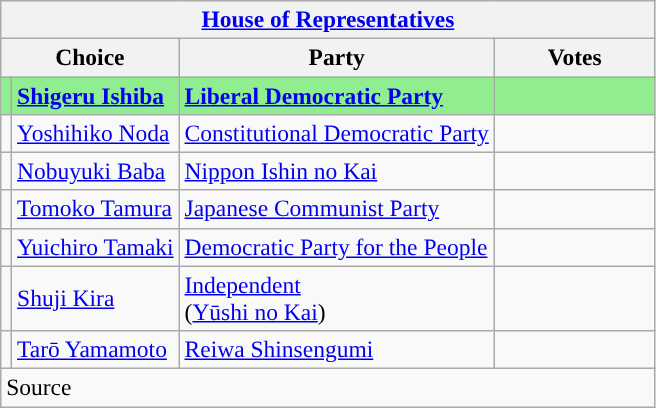<table class="wikitable" style="font-size:98%;">
<tr>
<th colspan="4"><a href='#'>House of Representatives</a></th>
</tr>
<tr>
<th align="left" colspan="2" width="100">Choice</th>
<th>Party</th>
<th width="100">Votes</th>
</tr>
<tr style="background:lightgreen;">
<td style="color:inherit;background:"></td>
<td style="text-align:left;"><strong><a href='#'>Shigeru Ishiba</a></strong></td>
<td style="text-align:left;"><strong><a href='#'>Liberal Democratic Party</a></strong></td>
<td><strong></strong></td>
</tr>
<tr>
<td style="color:inherit;background:"></td>
<td style="text-align:left;"><a href='#'>Yoshihiko Noda</a></td>
<td style="text-align:left;"><a href='#'>Constitutional Democratic Party</a></td>
<td></td>
</tr>
<tr>
<td style="color:inherit;background:"></td>
<td style="text-align:left;"><a href='#'>Nobuyuki Baba</a></td>
<td style="text-align:left;"><a href='#'>Nippon Ishin no Kai</a></td>
<td></td>
</tr>
<tr>
<td style="color:inherit;background:"></td>
<td style="text-align:left;"><a href='#'>Tomoko Tamura</a></td>
<td style="text-align:left;"><a href='#'>Japanese Communist Party</a></td>
<td></td>
</tr>
<tr>
<td style="color:inherit;background:"></td>
<td style="text-align:left;"><a href='#'>Yuichiro Tamaki</a></td>
<td style="text-align:left;"><a href='#'>Democratic Party for the People</a></td>
<td></td>
</tr>
<tr>
<td style="color:inherit;background:"></td>
<td style="text-align:left;"><a href='#'>Shuji Kira</a></td>
<td style="text-align:left;"><a href='#'>Independent</a><br>(<a href='#'>Yūshi no Kai</a>)</td>
<td></td>
</tr>
<tr>
<td style="color:inherit;background:"></td>
<td style="text-align:left;"><a href='#'>Tarō Yamamoto</a></td>
<td style="text-align:left;"><a href='#'>Reiwa Shinsengumi</a></td>
<td></td>
</tr>
<tr>
<td colspan=4>Source</td>
</tr>
</table>
